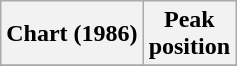<table class="wikitable sortable plainrowheaders" style="text-align:center">
<tr>
<th scope="col">Chart (1986)</th>
<th scope="col">Peak<br>position</th>
</tr>
<tr>
</tr>
</table>
